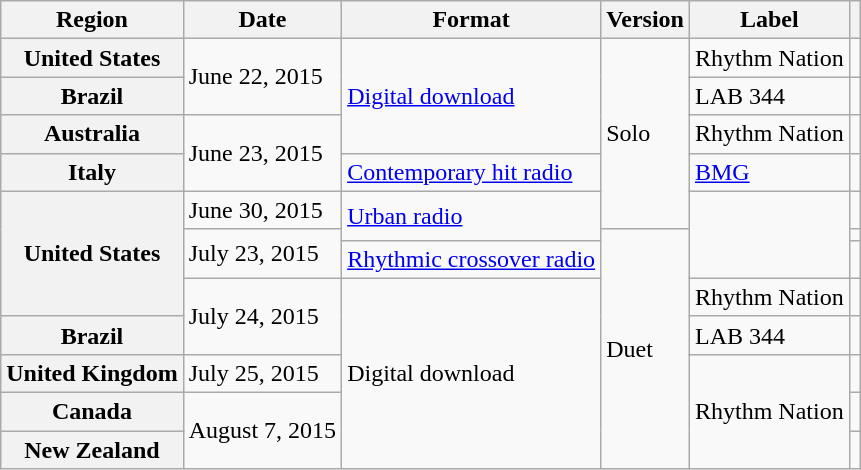<table class="wikitable plainrowheaders">
<tr>
<th scope="col">Region</th>
<th scope="col">Date</th>
<th scope="col">Format</th>
<th scope="col">Version</th>
<th scope="col">Label</th>
<th scope="col"></th>
</tr>
<tr>
<th scope="row">United States</th>
<td rowspan="2">June 22, 2015</td>
<td rowspan="3"><a href='#'>Digital download</a></td>
<td rowspan="5">Solo</td>
<td>Rhythm Nation</td>
<td></td>
</tr>
<tr>
<th scope="row">Brazil</th>
<td>LAB 344</td>
<td></td>
</tr>
<tr>
<th scope="row">Australia</th>
<td rowspan="2">June 23, 2015</td>
<td>Rhythm Nation</td>
<td></td>
</tr>
<tr>
<th scope="row">Italy</th>
<td><a href='#'>Contemporary hit radio</a></td>
<td><a href='#'>BMG</a></td>
<td></td>
</tr>
<tr>
<th scope="row" rowspan="4">United States</th>
<td rowspan="1">June 30, 2015</td>
<td rowspan="2"><a href='#'>Urban radio</a></td>
<td rowspan="3"></td>
<td></td>
</tr>
<tr>
<td rowspan="2">July 23, 2015</td>
<td rowspan="7">Duet</td>
<td></td>
</tr>
<tr>
<td><a href='#'>Rhythmic crossover radio</a></td>
<td></td>
</tr>
<tr>
<td rowspan="2">July 24, 2015</td>
<td rowspan="5">Digital download</td>
<td>Rhythm Nation</td>
<td></td>
</tr>
<tr>
<th scope="row">Brazil</th>
<td>LAB 344</td>
<td></td>
</tr>
<tr>
<th scope="row">United Kingdom</th>
<td>July 25, 2015</td>
<td rowspan="3">Rhythm Nation</td>
<td></td>
</tr>
<tr>
<th scope="row">Canada</th>
<td rowspan="2">August 7, 2015</td>
<td></td>
</tr>
<tr>
<th scope="row">New Zealand</th>
<td></td>
</tr>
</table>
